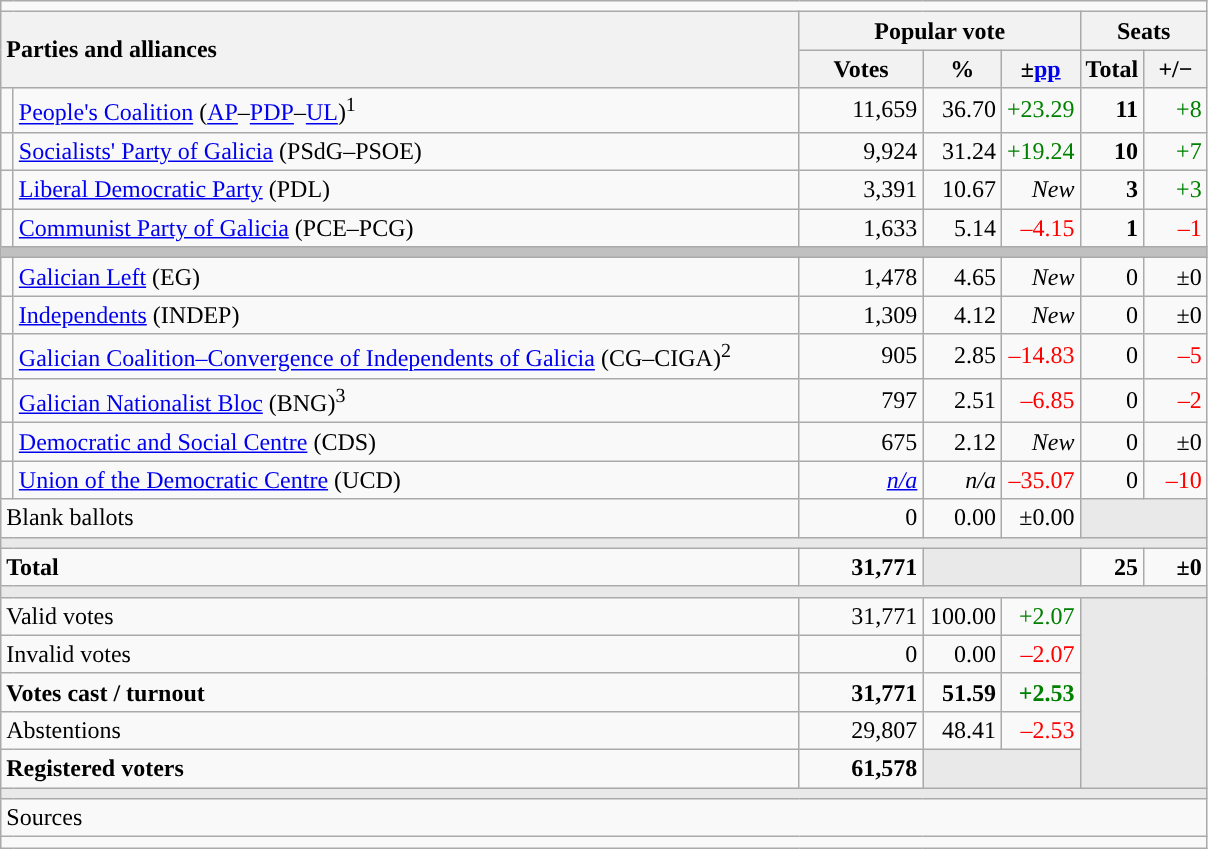<table class="wikitable" style="text-align:right;">
<tr>
<td colspan="7"></td>
</tr>
<tr>
<th style="text-align:left;" rowspan="2" colspan="2" width="525">Parties and alliances</th>
<th colspan="3">Popular vote</th>
<th colspan="2">Seats</th>
</tr>
<tr>
<th width="75">Votes</th>
<th width="45">%</th>
<th width="45">±<a href='#'>pp</a></th>
<th width="35">Total</th>
<th width="35">+/−</th>
</tr>
<tr>
<td width="1" style="color:inherit;background:"></td>
<td align="left"><a href='#'>People's Coalition</a> (<a href='#'>AP</a>–<a href='#'>PDP</a>–<a href='#'>UL</a>)<sup>1</sup></td>
<td>11,659</td>
<td>36.70</td>
<td style="color:green;">+23.29</td>
<td><strong>11</strong></td>
<td style="color:green;">+8</td>
</tr>
<tr>
<td style="color:inherit;background:"></td>
<td align="left"><a href='#'>Socialists' Party of Galicia</a> (PSdG–PSOE)</td>
<td>9,924</td>
<td>31.24</td>
<td style="color:green;">+19.24</td>
<td><strong>10</strong></td>
<td style="color:green;">+7</td>
</tr>
<tr>
<td style="color:inherit;background:"></td>
<td align="left"><a href='#'>Liberal Democratic Party</a> (PDL)</td>
<td>3,391</td>
<td>10.67</td>
<td><em>New</em></td>
<td><strong>3</strong></td>
<td style="color:green;">+3</td>
</tr>
<tr>
<td style="color:inherit;background:"></td>
<td align="left"><a href='#'>Communist Party of Galicia</a> (PCE–PCG)</td>
<td>1,633</td>
<td>5.14</td>
<td style="color:red;">–4.15</td>
<td><strong>1</strong></td>
<td style="color:red;">–1</td>
</tr>
<tr>
<td colspan="7" bgcolor="#C0C0C0"></td>
</tr>
<tr>
<td style="color:inherit;background:"></td>
<td align="left"><a href='#'>Galician Left</a> (EG)</td>
<td>1,478</td>
<td>4.65</td>
<td><em>New</em></td>
<td>0</td>
<td>±0</td>
</tr>
<tr>
<td style="color:inherit;background:"></td>
<td align="left"><a href='#'>Independents</a> (INDEP)</td>
<td>1,309</td>
<td>4.12</td>
<td><em>New</em></td>
<td>0</td>
<td>±0</td>
</tr>
<tr>
<td style="color:inherit;background:"></td>
<td align="left"><a href='#'>Galician Coalition–Convergence of Independents of Galicia</a> (CG–CIGA)<sup>2</sup></td>
<td>905</td>
<td>2.85</td>
<td style="color:red;">–14.83</td>
<td>0</td>
<td style="color:red;">–5</td>
</tr>
<tr>
<td style="color:inherit;background:"></td>
<td align="left"><a href='#'>Galician Nationalist Bloc</a> (BNG)<sup>3</sup></td>
<td>797</td>
<td>2.51</td>
<td style="color:red;">–6.85</td>
<td>0</td>
<td style="color:red;">–2</td>
</tr>
<tr>
<td style="color:inherit;background:"></td>
<td align="left"><a href='#'>Democratic and Social Centre</a> (CDS)</td>
<td>675</td>
<td>2.12</td>
<td><em>New</em></td>
<td>0</td>
<td>±0</td>
</tr>
<tr>
<td style="color:inherit;background:"></td>
<td align="left"><a href='#'>Union of the Democratic Centre</a> (UCD)</td>
<td><em><a href='#'>n/a</a></em></td>
<td><em>n/a</em></td>
<td style="color:red;">–35.07</td>
<td>0</td>
<td style="color:red;">–10</td>
</tr>
<tr>
<td align="left" colspan="2">Blank ballots</td>
<td>0</td>
<td>0.00</td>
<td>±0.00</td>
<td bgcolor="#E9E9E9" colspan="2"></td>
</tr>
<tr>
<td colspan="7" bgcolor="#E9E9E9"></td>
</tr>
<tr style="font-weight:bold;">
<td align="left" colspan="2">Total</td>
<td>31,771</td>
<td bgcolor="#E9E9E9" colspan="2"></td>
<td>25</td>
<td>±0</td>
</tr>
<tr>
<td colspan="7" bgcolor="#E9E9E9"></td>
</tr>
<tr>
<td align="left" colspan="2">Valid votes</td>
<td>31,771</td>
<td>100.00</td>
<td style="color:green;">+2.07</td>
<td bgcolor="#E9E9E9" colspan="2" rowspan="5"></td>
</tr>
<tr>
<td align="left" colspan="2">Invalid votes</td>
<td>0</td>
<td>0.00</td>
<td style="color:red;">–2.07</td>
</tr>
<tr style="font-weight:bold;">
<td align="left" colspan="2">Votes cast / turnout</td>
<td>31,771</td>
<td>51.59</td>
<td style="color:green;">+2.53</td>
</tr>
<tr>
<td align="left" colspan="2">Abstentions</td>
<td>29,807</td>
<td>48.41</td>
<td style="color:red;">–2.53</td>
</tr>
<tr style="font-weight:bold;">
<td align="left" colspan="2">Registered voters</td>
<td>61,578</td>
<td bgcolor="#E9E9E9" colspan="2"></td>
</tr>
<tr>
<td colspan="7" bgcolor="#E9E9E9"></td>
</tr>
<tr>
<td align="left" colspan="7">Sources</td>
</tr>
<tr>
<td colspan="7" style="text-align:left; max-width:790px;"></td>
</tr>
</table>
